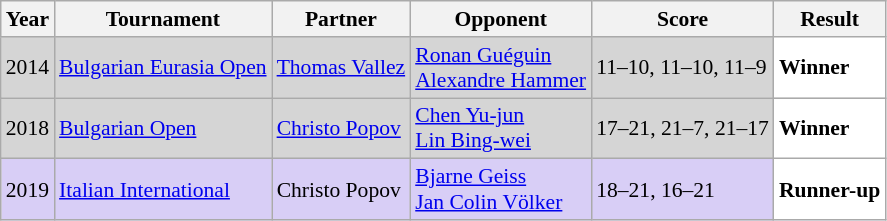<table class="sortable wikitable" style="font-size: 90%">
<tr>
<th>Year</th>
<th>Tournament</th>
<th>Partner</th>
<th>Opponent</th>
<th>Score</th>
<th>Result</th>
</tr>
<tr style="background:#D5D5D5">
<td align="center">2014</td>
<td align="left"><a href='#'>Bulgarian Eurasia Open</a></td>
<td align="left"> <a href='#'>Thomas Vallez</a></td>
<td align="left"> <a href='#'>Ronan Guéguin</a><br> <a href='#'>Alexandre Hammer</a></td>
<td align="left">11–10, 11–10, 11–9</td>
<td style="text-align:left; background:white"> <strong>Winner</strong></td>
</tr>
<tr style="background:#D5D5D5">
<td align="center">2018</td>
<td align="left"><a href='#'>Bulgarian Open</a></td>
<td align="left"> <a href='#'>Christo Popov</a></td>
<td align="left"> <a href='#'>Chen Yu-jun</a><br> <a href='#'>Lin Bing-wei</a></td>
<td align="left">17–21, 21–7, 21–17</td>
<td style="text-align:left; background:white"> <strong>Winner</strong></td>
</tr>
<tr style="background:#D8CEF6">
<td align="center">2019</td>
<td align="left"><a href='#'>Italian International</a></td>
<td align="left"> Christo Popov</td>
<td align="left"> <a href='#'>Bjarne Geiss</a><br> <a href='#'>Jan Colin Völker</a></td>
<td align="left">18–21, 16–21</td>
<td style="text-align:left; background:white"> <strong>Runner-up</strong></td>
</tr>
</table>
